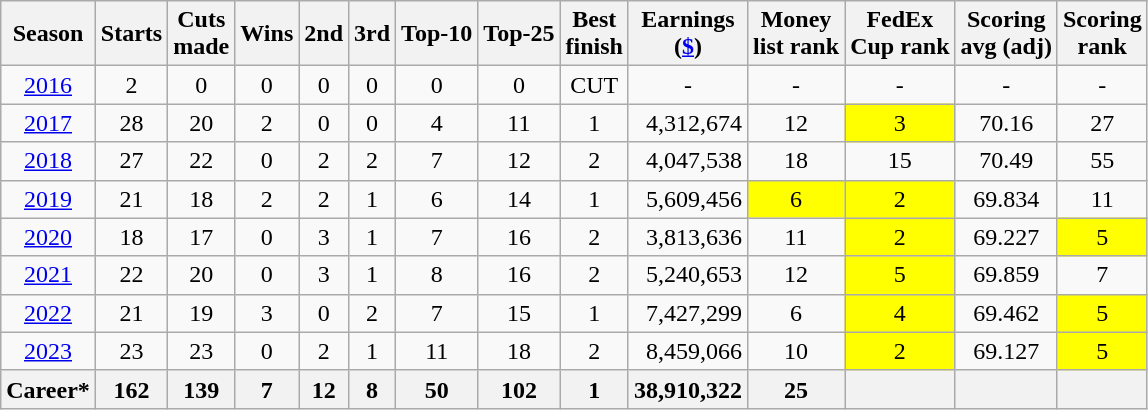<table class="wikitable" style="text-align:center">
<tr>
<th>Season</th>
<th>Starts</th>
<th>Cuts<br>made</th>
<th>Wins</th>
<th>2nd</th>
<th>3rd</th>
<th>Top-10</th>
<th>Top-25</th>
<th>Best<br>finish</th>
<th>Earnings<br>(<a href='#'>$</a>)</th>
<th>Money<br>list rank</th>
<th>FedEx<br>Cup rank</th>
<th>Scoring<br> avg (adj)</th>
<th>Scoring<br> rank</th>
</tr>
<tr>
<td><a href='#'>2016</a></td>
<td>2</td>
<td>0</td>
<td>0</td>
<td>0</td>
<td>0</td>
<td>0</td>
<td>0</td>
<td>CUT</td>
<td>-</td>
<td>-</td>
<td>-</td>
<td>-</td>
<td>-</td>
</tr>
<tr>
<td><a href='#'>2017</a></td>
<td>28</td>
<td>20</td>
<td>2</td>
<td>0</td>
<td>0</td>
<td>4</td>
<td>11</td>
<td>1</td>
<td style="text-align:right;">4,312,674</td>
<td>12</td>
<td style="background:yellow;">3</td>
<td>70.16</td>
<td>27</td>
</tr>
<tr>
<td><a href='#'>2018</a></td>
<td>27</td>
<td>22</td>
<td>0</td>
<td>2</td>
<td>2</td>
<td>7</td>
<td>12</td>
<td>2</td>
<td style="text-align:right;">4,047,538</td>
<td>18</td>
<td>15</td>
<td>70.49</td>
<td>55</td>
</tr>
<tr>
<td><a href='#'>2019</a></td>
<td>21</td>
<td>18</td>
<td>2</td>
<td>2</td>
<td>1</td>
<td>6</td>
<td>14</td>
<td>1</td>
<td style="text-align:right;">5,609,456</td>
<td style="background:yellow;">6</td>
<td style="background:yellow;">2</td>
<td>69.834</td>
<td>11</td>
</tr>
<tr>
<td><a href='#'>2020</a></td>
<td>18</td>
<td>17</td>
<td>0</td>
<td>3</td>
<td>1</td>
<td>7</td>
<td>16</td>
<td>2</td>
<td style="text-align:right;">3,813,636</td>
<td>11</td>
<td style="background:yellow;">2</td>
<td>69.227</td>
<td style="background:yellow;">5</td>
</tr>
<tr>
<td><a href='#'>2021</a></td>
<td>22</td>
<td>20</td>
<td>0</td>
<td>3</td>
<td>1</td>
<td>8</td>
<td>16</td>
<td>2</td>
<td style="text-align:right;">5,240,653</td>
<td>12</td>
<td style="background:yellow;">5</td>
<td>69.859</td>
<td>7</td>
</tr>
<tr>
<td><a href='#'>2022</a></td>
<td>21</td>
<td>19</td>
<td>3</td>
<td>0</td>
<td>2</td>
<td>7</td>
<td>15</td>
<td>1</td>
<td style="text-align:right;">7,427,299</td>
<td>6</td>
<td style="background:yellow;">4</td>
<td>69.462</td>
<td style="background:yellow;">5</td>
</tr>
<tr>
<td><a href='#'>2023</a></td>
<td>23</td>
<td>23</td>
<td>0</td>
<td>2</td>
<td>1</td>
<td>11</td>
<td>18</td>
<td>2</td>
<td style="text-align:right;">8,459,066</td>
<td>10</td>
<td style="background:yellow;">2</td>
<td>69.127</td>
<td style="background:yellow;">5</td>
</tr>
<tr>
<th>Career*</th>
<th>162</th>
<th>139</th>
<th>7</th>
<th>12</th>
<th>8</th>
<th>50</th>
<th>102</th>
<th>1</th>
<th>38,910,322</th>
<th>25</th>
<th></th>
<th></th>
<th></th>
</tr>
</table>
